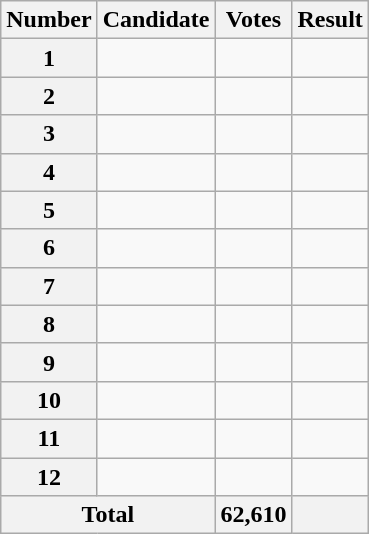<table class="wikitable sortable col3right">
<tr>
<th scope="col">Number</th>
<th scope="col">Candidate</th>
<th scope="col">Votes</th>
<th scope="col">Result</th>
</tr>
<tr>
<th scope="row">1</th>
<td></td>
<td></td>
<td></td>
</tr>
<tr>
<th scope="row">2</th>
<td></td>
<td></td>
<td></td>
</tr>
<tr>
<th scope="row">3</th>
<td></td>
<td></td>
<td></td>
</tr>
<tr>
<th scope="row">4</th>
<td></td>
<td></td>
<td></td>
</tr>
<tr>
<th scope="row">5</th>
<td></td>
<td></td>
<td></td>
</tr>
<tr>
<th scope="row">6</th>
<td></td>
<td></td>
<td></td>
</tr>
<tr>
<th scope="row">7</th>
<td></td>
<td></td>
<td></td>
</tr>
<tr>
<th scope="row">8</th>
<td></td>
<td></td>
<td></td>
</tr>
<tr>
<th scope="row">9</th>
<td></td>
<td></td>
<td></td>
</tr>
<tr>
<th scope="row">10</th>
<td></td>
<td></td>
<td></td>
</tr>
<tr>
<th scope="row">11</th>
<td></td>
<td></td>
<td></td>
</tr>
<tr>
<th scope="row">12</th>
<td></td>
<td></td>
<td></td>
</tr>
<tr class="sortbottom">
<th scope="row" colspan="2">Total</th>
<th style="text-align:right">62,610</th>
<th></th>
</tr>
</table>
